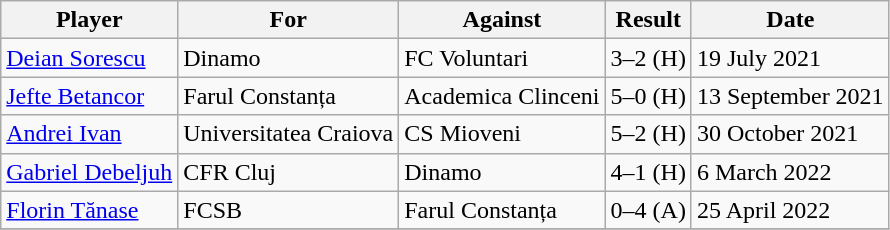<table class="wikitable sortable">
<tr>
<th>Player</th>
<th>For</th>
<th>Against</th>
<th>Result</th>
<th>Date</th>
</tr>
<tr>
<td> <a href='#'>Deian Sorescu</a></td>
<td>Dinamo</td>
<td>FC Voluntari</td>
<td align=center>3–2 (H)</td>
<td>19 July 2021</td>
</tr>
<tr>
<td> <a href='#'>Jefte Betancor</a></td>
<td>Farul Constanța</td>
<td>Academica Clinceni</td>
<td align=center>5–0 (H)</td>
<td>13 September 2021</td>
</tr>
<tr>
<td> <a href='#'>Andrei Ivan</a></td>
<td>Universitatea Craiova</td>
<td>CS Mioveni</td>
<td align=center>5–2 (H)</td>
<td>30 October 2021</td>
</tr>
<tr>
<td> <a href='#'>Gabriel Debeljuh</a></td>
<td>CFR Cluj</td>
<td>Dinamo</td>
<td align=center>4–1 (H)</td>
<td>6 March 2022</td>
</tr>
<tr>
<td> <a href='#'>Florin Tănase</a></td>
<td>FCSB</td>
<td>Farul Constanța</td>
<td align=center>0–4 (A)</td>
<td>25 April 2022</td>
</tr>
<tr>
</tr>
</table>
